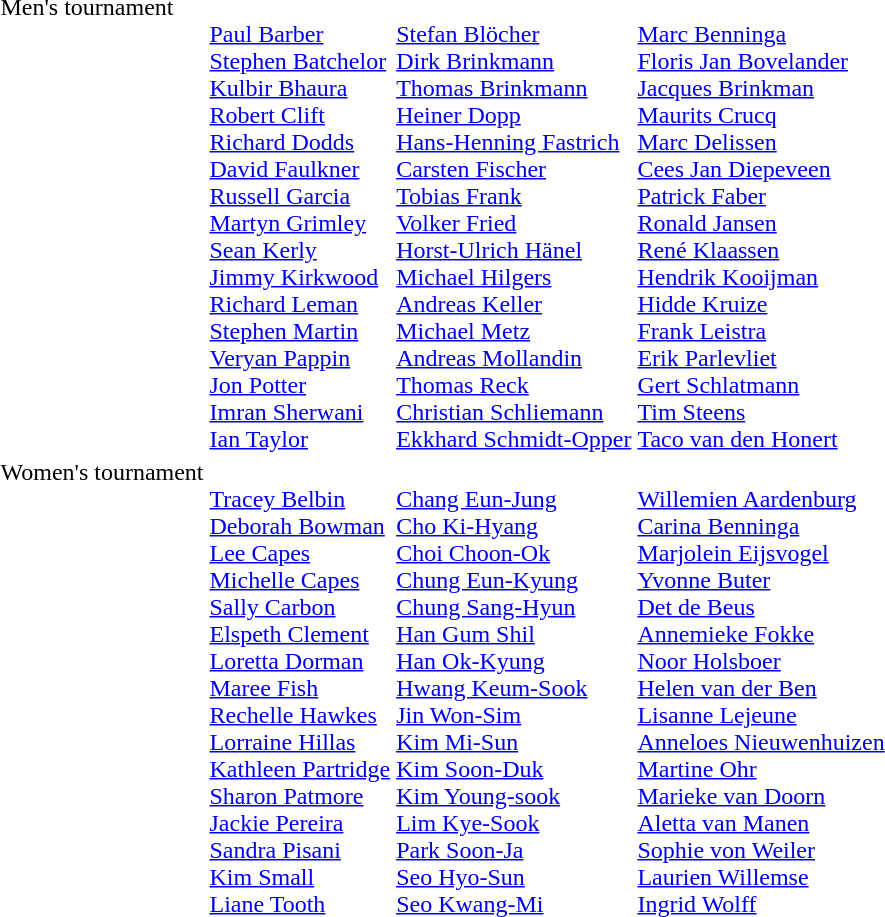<table>
<tr valign="top">
<td>Men's tournament<br></td>
<td><br><a href='#'>Paul Barber</a><br><a href='#'>Stephen Batchelor</a><br><a href='#'>Kulbir Bhaura</a><br><a href='#'>Robert Clift</a><br><a href='#'>Richard Dodds</a><br><a href='#'>David Faulkner</a><br><a href='#'>Russell Garcia</a><br><a href='#'>Martyn Grimley</a><br><a href='#'>Sean Kerly</a><br><a href='#'>Jimmy Kirkwood</a><br><a href='#'>Richard Leman</a><br><a href='#'>Stephen Martin</a><br><a href='#'>Veryan Pappin</a><br><a href='#'>Jon Potter</a><br><a href='#'>Imran Sherwani</a><br><a href='#'>Ian Taylor</a></td>
<td><br><a href='#'>Stefan Blöcher</a><br><a href='#'>Dirk Brinkmann</a><br><a href='#'>Thomas Brinkmann</a><br><a href='#'>Heiner Dopp</a><br><a href='#'>Hans-Henning Fastrich</a><br><a href='#'>Carsten Fischer</a><br><a href='#'>Tobias Frank</a><br><a href='#'>Volker Fried</a><br><a href='#'>Horst-Ulrich Hänel</a><br><a href='#'>Michael Hilgers</a><br><a href='#'>Andreas Keller</a><br><a href='#'>Michael Metz</a><br><a href='#'>Andreas Mollandin</a><br><a href='#'>Thomas Reck</a><br><a href='#'>Christian Schliemann</a><br><a href='#'>Ekkhard Schmidt-Opper</a></td>
<td><br><a href='#'>Marc Benninga</a><br><a href='#'>Floris Jan Bovelander</a><br><a href='#'>Jacques Brinkman</a><br><a href='#'>Maurits Crucq</a><br><a href='#'>Marc Delissen</a><br><a href='#'>Cees Jan Diepeveen</a><br><a href='#'>Patrick Faber</a><br><a href='#'>Ronald Jansen</a><br><a href='#'>René Klaassen</a><br><a href='#'>Hendrik Kooijman</a><br><a href='#'>Hidde Kruize</a><br><a href='#'>Frank Leistra</a><br><a href='#'>Erik Parlevliet</a><br><a href='#'>Gert Schlatmann</a><br><a href='#'>Tim Steens</a><br><a href='#'>Taco van den Honert</a></td>
</tr>
<tr valign="top">
<td>Women's tournament<br></td>
<td><br><a href='#'>Tracey Belbin</a><br><a href='#'>Deborah Bowman</a><br><a href='#'>Lee Capes</a><br><a href='#'>Michelle Capes</a><br><a href='#'>Sally Carbon</a><br><a href='#'>Elspeth Clement</a><br><a href='#'>Loretta Dorman</a><br><a href='#'>Maree Fish</a><br><a href='#'>Rechelle Hawkes</a><br><a href='#'>Lorraine Hillas</a><br><a href='#'>Kathleen Partridge</a><br><a href='#'>Sharon Patmore</a><br><a href='#'>Jackie Pereira</a><br><a href='#'>Sandra Pisani</a><br><a href='#'>Kim Small</a><br><a href='#'>Liane Tooth</a></td>
<td><br><a href='#'>Chang Eun-Jung</a><br><a href='#'>Cho Ki-Hyang</a><br><a href='#'>Choi Choon-Ok</a><br><a href='#'>Chung Eun-Kyung</a><br><a href='#'>Chung Sang-Hyun</a><br><a href='#'>Han Gum Shil</a><br><a href='#'>Han Ok-Kyung</a><br><a href='#'>Hwang Keum-Sook</a><br><a href='#'>Jin Won-Sim</a><br><a href='#'>Kim Mi-Sun</a><br><a href='#'>Kim Soon-Duk</a><br><a href='#'>Kim Young-sook</a><br><a href='#'>Lim Kye-Sook</a><br><a href='#'>Park Soon-Ja</a><br><a href='#'>Seo Hyo-Sun</a><br><a href='#'>Seo Kwang-Mi</a></td>
<td><br><a href='#'>Willemien Aardenburg</a><br><a href='#'>Carina Benninga</a><br><a href='#'>Marjolein Eijsvogel</a><br><a href='#'>Yvonne Buter</a><br><a href='#'>Det de Beus</a><br><a href='#'>Annemieke Fokke</a><br><a href='#'>Noor Holsboer</a><br><a href='#'>Helen van der Ben</a><br><a href='#'>Lisanne Lejeune</a><br><a href='#'>Anneloes Nieuwenhuizen</a><br><a href='#'>Martine Ohr</a><br><a href='#'>Marieke van Doorn</a><br><a href='#'>Aletta van Manen</a><br><a href='#'>Sophie von Weiler</a><br><a href='#'>Laurien Willemse</a><br><a href='#'>Ingrid Wolff</a></td>
</tr>
</table>
